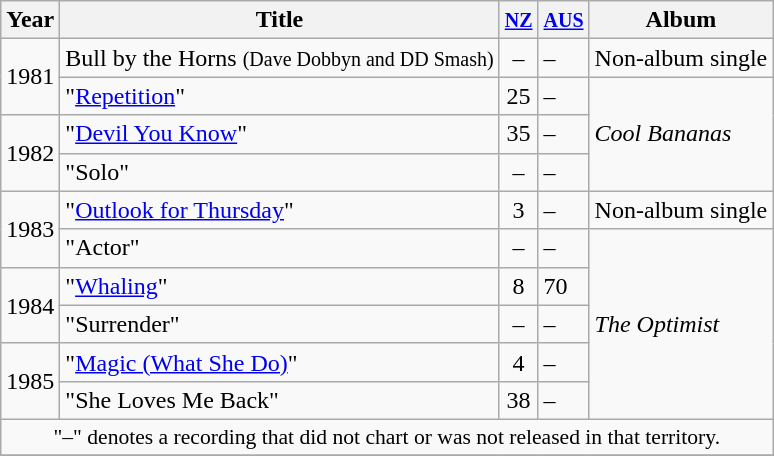<table class="wikitable plainrowheaders">
<tr>
<th>Year</th>
<th>Title</th>
<th><small><a href='#'>NZ</a></small></th>
<th><small><a href='#'>AUS</a></small></th>
<th>Album</th>
</tr>
<tr>
<td rowspan="2">1981</td>
<td>Bull by the Horns <small>(Dave Dobbyn and DD Smash)</small></td>
<td align="center">–</td>
<td>–</td>
<td>Non-album single</td>
</tr>
<tr>
<td>"<a href='#'>Repetition</a>"</td>
<td align="center">25</td>
<td>–</td>
<td rowspan="3"><em>Cool Bananas</em></td>
</tr>
<tr>
<td rowspan="2">1982</td>
<td>"<a href='#'>Devil You Know</a>"</td>
<td align="center">35</td>
<td>–</td>
</tr>
<tr>
<td>"Solo"</td>
<td align="center">–</td>
<td>–</td>
</tr>
<tr>
<td rowspan="2">1983</td>
<td>"<a href='#'>Outlook for Thursday</a>"</td>
<td align="center">3</td>
<td>–</td>
<td>Non-album single</td>
</tr>
<tr>
<td>"Actor"</td>
<td align="center">–</td>
<td>–</td>
<td rowspan="5"><em>The Optimist</em></td>
</tr>
<tr>
<td rowspan="2">1984</td>
<td>"<a href='#'>Whaling</a>"</td>
<td align="center">8</td>
<td>70</td>
</tr>
<tr>
<td>"Surrender"</td>
<td align="center">–</td>
<td>–</td>
</tr>
<tr>
<td rowspan="2">1985</td>
<td>"<a href='#'>Magic (What She Do)</a>"</td>
<td align="center">4</td>
<td>–</td>
</tr>
<tr>
<td>"She Loves Me Back"</td>
<td align="center">38</td>
<td>–</td>
</tr>
<tr>
<td colspan="5" style="font-size:90%" align="center">"–" denotes a recording that did not chart or was not released in that territory.</td>
</tr>
<tr>
</tr>
</table>
